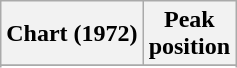<table class="wikitable sortable plainrowheaders">
<tr>
<th>Chart (1972)</th>
<th>Peak<br>position</th>
</tr>
<tr>
</tr>
<tr>
</tr>
</table>
